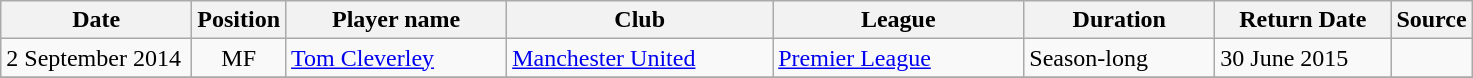<table class="wikitable">
<tr>
<th width=120>Date</th>
<th width=20>Position</th>
<th width=140>Player name</th>
<th width=170>Club</th>
<th width=160>League</th>
<th width=120>Duration</th>
<th width=110>Return Date</th>
<th width=10>Source</th>
</tr>
<tr>
<td>2 September 2014</td>
<td style="text-align:center;">MF</td>
<td> <a href='#'>Tom Cleverley</a></td>
<td> <a href='#'>Manchester United</a></td>
<td> <a href='#'>Premier League</a></td>
<td>Season-long</td>
<td>30 June 2015</td>
<td></td>
</tr>
<tr>
</tr>
</table>
